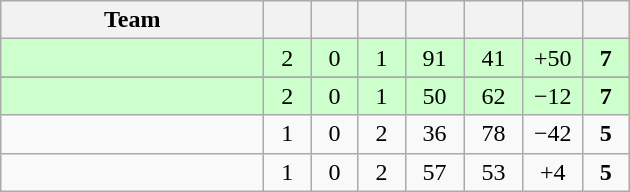<table class="wikitable" style="text-align:center;">
<tr>
<th style="width:10.5em;">Team</th>
<th style="width:1.5em;"></th>
<th style="width:1.5em;"></th>
<th style="width:1.5em;"></th>
<th style="width:2.0em;"></th>
<th style="width:2.0em;"></th>
<th style="width:2.0em;"></th>
<th style="width:1.5em;"></th>
</tr>
<tr bgcolor=#cfc>
<td align="left"></td>
<td>2</td>
<td>0</td>
<td>1</td>
<td>91</td>
<td>41</td>
<td>+50</td>
<td><strong>7</strong></td>
</tr>
<tr>
</tr>
<tr bgcolor=#cfc>
<td align="left"></td>
<td>2</td>
<td>0</td>
<td>1</td>
<td>50</td>
<td>62</td>
<td>−12</td>
<td><strong>7</strong></td>
</tr>
<tr>
<td align="left"></td>
<td>1</td>
<td>0</td>
<td>2</td>
<td>36</td>
<td>78</td>
<td>−42</td>
<td><strong>5</strong></td>
</tr>
<tr>
<td align="left"></td>
<td>1</td>
<td>0</td>
<td>2</td>
<td>57</td>
<td>53</td>
<td>+4</td>
<td><strong>5</strong></td>
</tr>
</table>
